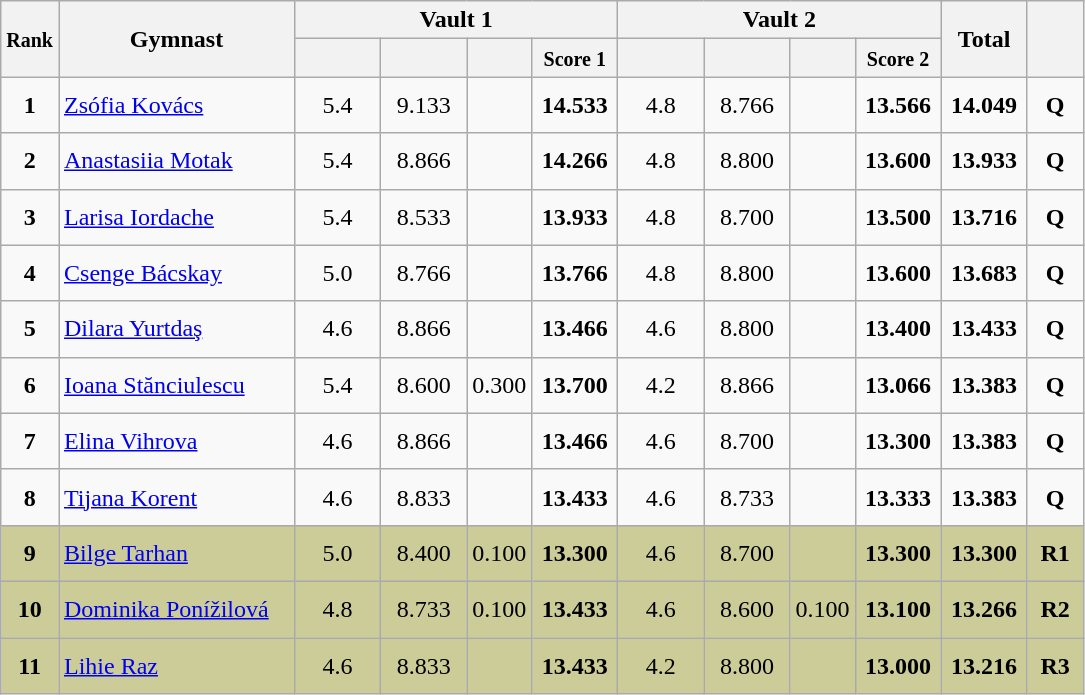<table style="text-align:center;" class="wikitable sortable">
<tr>
<th style="width:15px;" rowspan="2"><small>Rank</small></th>
<th style="width:150px;" rowspan="2">Gymnast</th>
<th colspan="4">Vault 1</th>
<th colspan="4">Vault 2</th>
<th style="width:50px;" rowspan="2">Total</th>
<th style="width:30px;" rowspan="2"><small></small></th>
</tr>
<tr>
<th style="width:50px;"><small></small></th>
<th style="width:50px;"><small></small></th>
<th style="width:20px;"><small></small></th>
<th style="width:50px;"><small>Score 1</small></th>
<th style="width:50px;"><small></small></th>
<th style="width:50px;"><small></small></th>
<th style="width:20px;"><small></small></th>
<th style="width:50px;"><small>Score 2</small></th>
</tr>
<tr>
<td scope="row" style="text-align:center"><strong>1</strong></td>
<td style="height:30px; text-align:left;"> <a href='#'>Zsófia Kovács</a></td>
<td>5.4</td>
<td>9.133</td>
<td></td>
<td><strong>14.533</strong></td>
<td>4.8</td>
<td>8.766</td>
<td></td>
<td><strong>13.566</strong></td>
<td><strong>14.049</strong></td>
<td><strong>Q</strong></td>
</tr>
<tr>
<td scope="row" style="text-align:center"><strong>2</strong></td>
<td style="height:30px; text-align:left;"> <a href='#'>Anastasiia Motak</a></td>
<td>5.4</td>
<td>8.866</td>
<td></td>
<td><strong>14.266</strong></td>
<td>4.8</td>
<td>8.800</td>
<td></td>
<td><strong>13.600</strong></td>
<td><strong>13.933</strong></td>
<td><strong>Q</strong></td>
</tr>
<tr>
<td scope="row" style="text-align:center"><strong>3</strong></td>
<td style="height:30px; text-align:left;"> <a href='#'>Larisa Iordache</a></td>
<td>5.4</td>
<td>8.533</td>
<td></td>
<td><strong>13.933</strong></td>
<td>4.8</td>
<td>8.700</td>
<td></td>
<td><strong>13.500</strong></td>
<td><strong>13.716</strong></td>
<td><strong>Q</strong></td>
</tr>
<tr>
<td scope="row" style="text-align:center"><strong>4</strong></td>
<td style="height:30px; text-align:left;"> <a href='#'>Csenge Bácskay</a></td>
<td>5.0</td>
<td>8.766</td>
<td></td>
<td><strong>13.766</strong></td>
<td>4.8</td>
<td>8.800</td>
<td></td>
<td><strong>13.600</strong></td>
<td><strong>13.683</strong></td>
<td><strong>Q</strong></td>
</tr>
<tr>
<td scope="row" style="text-align:center"><strong>5</strong></td>
<td style="height:30px; text-align:left;"> <a href='#'>Dilara Yurtdaş</a></td>
<td>4.6</td>
<td>8.866</td>
<td></td>
<td><strong>13.466</strong></td>
<td>4.6</td>
<td>8.800</td>
<td></td>
<td><strong>13.400</strong></td>
<td><strong>13.433</strong></td>
<td><strong>Q</strong></td>
</tr>
<tr>
<td scope="row" style="text-align:center"><strong>6</strong></td>
<td style="height:30px; text-align:left;"> <a href='#'>Ioana Stănciulescu</a></td>
<td>5.4</td>
<td>8.600</td>
<td>0.300</td>
<td><strong>13.700</strong></td>
<td>4.2</td>
<td>8.866</td>
<td></td>
<td><strong>13.066</strong></td>
<td><strong>13.383</strong></td>
<td><strong>Q</strong></td>
</tr>
<tr>
<td scope="row" style="text-align:center"><strong>7</strong></td>
<td style="height:30px; text-align:left;"> <a href='#'>Elina Vihrova</a></td>
<td>4.6</td>
<td>8.866</td>
<td></td>
<td><strong>13.466</strong></td>
<td>4.6</td>
<td>8.700</td>
<td></td>
<td><strong>13.300</strong></td>
<td><strong>13.383</strong></td>
<td><strong>Q</strong></td>
</tr>
<tr>
<td scope="row" style="text-align:center"><strong>8</strong></td>
<td style="height:30px; text-align:left;"> <a href='#'>Tijana Korent</a></td>
<td>4.6</td>
<td>8.833</td>
<td></td>
<td><strong>13.433</strong></td>
<td>4.6</td>
<td>8.733</td>
<td></td>
<td><strong>13.333</strong></td>
<td><strong>13.383</strong></td>
<td><strong>Q</strong></td>
</tr>
<tr style="background:#cccc99;">
<td scope="row" style="text-align:center"><strong>9</strong></td>
<td style="height:30px; text-align:left;"> <a href='#'>Bilge Tarhan</a></td>
<td>5.0</td>
<td>8.400</td>
<td>0.100</td>
<td><strong>13.300</strong></td>
<td>4.6</td>
<td>8.700</td>
<td></td>
<td><strong>13.300</strong></td>
<td><strong>13.300</strong></td>
<td><strong>R1</strong></td>
</tr>
<tr style="background:#cccc99;">
<td scope="row" style="text-align:center"><strong>10</strong></td>
<td style="height:30px; text-align:left;"> <a href='#'>Dominika Ponížilová</a></td>
<td>4.8</td>
<td>8.733</td>
<td>0.100</td>
<td><strong>13.433</strong></td>
<td>4.6</td>
<td>8.600</td>
<td>0.100</td>
<td><strong>13.100</strong></td>
<td><strong>13.266</strong></td>
<td><strong>R2</strong></td>
</tr>
<tr style="background:#cccc99;">
<td scope="row" style="text-align:center"><strong>11</strong></td>
<td style="height:30px; text-align:left;"> <a href='#'>Lihie Raz</a></td>
<td>4.6</td>
<td>8.833</td>
<td></td>
<td><strong>13.433</strong></td>
<td>4.2</td>
<td>8.800</td>
<td></td>
<td><strong>13.000</strong></td>
<td><strong>13.216</strong></td>
<td><strong>R3</strong></td>
</tr>
</table>
